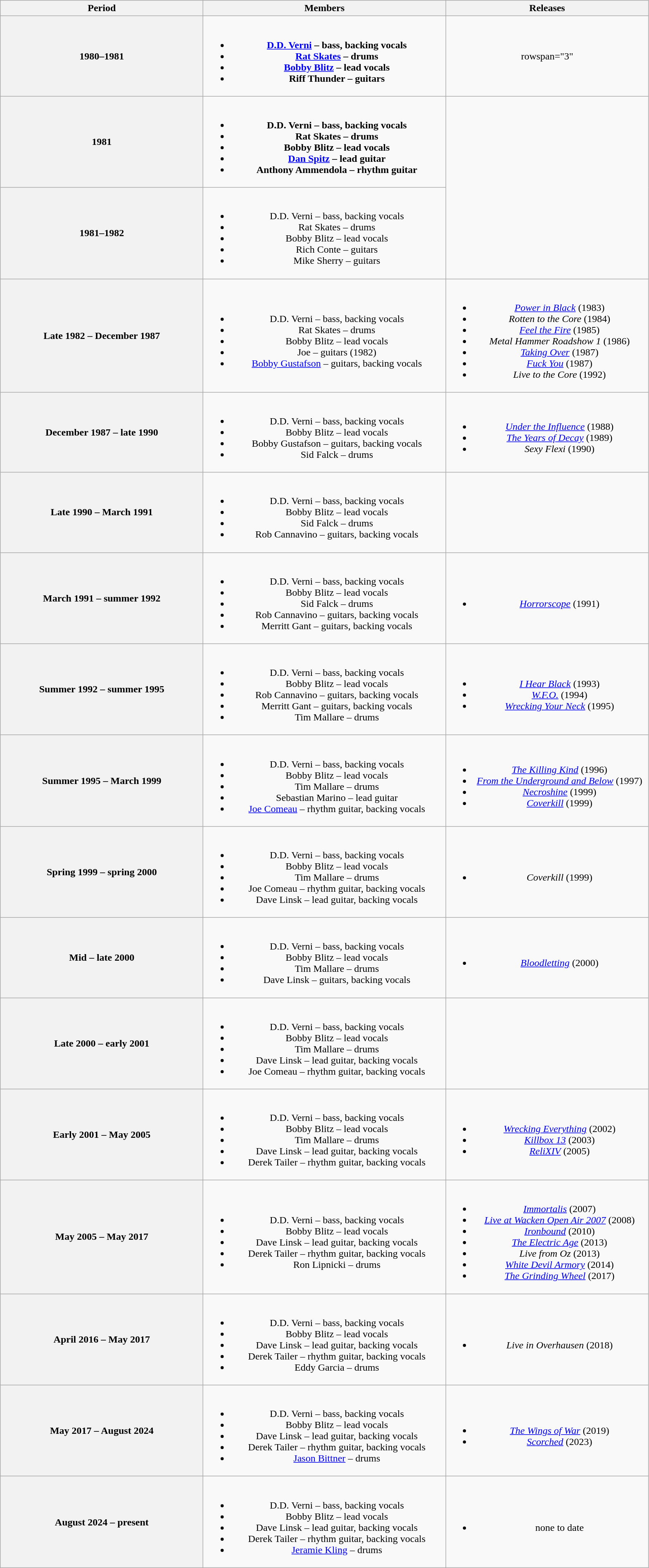<table class="wikitable plainrowheaders" style="text-align:center;">
<tr>
<th scope="col" style="width:20em;">Period</th>
<th scope="col" style="width:24em;">Members</th>
<th scope="col" style="width:20em;">Releases</th>
</tr>
<tr>
<th scope="col">1980–1981</th>
<td><br><ul><li><strong><a href='#'>D.D. Verni</a> – bass, backing vocals</strong></li><li><strong><a href='#'>Rat Skates</a> – drums</strong></li><li><strong><a href='#'>Bobby Blitz</a> – lead vocals</strong></li><li><strong>Riff Thunder – guitars</strong></li></ul></td>
<td>rowspan="3" </td>
</tr>
<tr>
<th scope="col">1981</th>
<td><br><ul><li><strong>D.D. Verni – bass, backing vocals</strong></li><li><strong>Rat Skates – drums</strong></li><li><strong>Bobby Blitz – lead vocals</strong></li><li><strong><a href='#'>Dan Spitz</a> – lead guitar</strong></li><li><strong>Anthony Ammendola – rhythm guitar</strong></li></ul></td>
</tr>
<tr>
<th scope="col">1981–1982</th>
<td><br><ul><li>D.D. Verni – bass, backing vocals</li><li>Rat Skates – drums</li><li>Bobby Blitz – lead vocals</li><li>Rich Conte – guitars</li><li>Mike Sherry – guitars</li></ul></td>
</tr>
<tr>
<th scope="col">Late 1982 – December 1987</th>
<td><br><ul><li>D.D. Verni – bass, backing vocals</li><li>Rat Skates – drums</li><li>Bobby Blitz – lead vocals</li><li>Joe – guitars (1982)</li><li><a href='#'>Bobby Gustafson</a> – guitars, backing vocals</li></ul></td>
<td><br><ul><li><em><a href='#'>Power in Black</a></em> (1983)</li><li><em>Rotten to the Core</em> (1984)</li><li><em><a href='#'>Feel the Fire</a></em> (1985)</li><li><em>Metal Hammer Roadshow 1</em> (1986)</li><li><em><a href='#'>Taking Over</a></em> (1987)</li><li><em><a href='#'>Fuck You</a></em> (1987)</li><li><em>Live to the Core</em> (1992)</li></ul></td>
</tr>
<tr>
<th scope="col">December 1987 – late 1990</th>
<td><br><ul><li>D.D. Verni – bass, backing vocals</li><li>Bobby Blitz – lead vocals</li><li>Bobby Gustafson – guitars, backing vocals</li><li>Sid Falck – drums</li></ul></td>
<td><br><ul><li><em><a href='#'>Under the Influence</a></em> (1988)</li><li><em><a href='#'>The Years of Decay</a></em> (1989)</li><li><em>Sexy Flexi</em> (1990)</li></ul></td>
</tr>
<tr>
<th scope="col">Late 1990 – March 1991</th>
<td><br><ul><li>D.D. Verni – bass, backing vocals</li><li>Bobby Blitz – lead vocals</li><li>Sid Falck – drums</li><li>Rob Cannavino – guitars, backing vocals</li></ul></td>
<td></td>
</tr>
<tr>
<th scope="col">March 1991 – summer 1992</th>
<td><br><ul><li>D.D. Verni – bass, backing vocals</li><li>Bobby Blitz – lead vocals</li><li>Sid Falck – drums</li><li>Rob Cannavino – guitars, backing vocals</li><li>Merritt Gant – guitars, backing vocals</li></ul></td>
<td><br><ul><li><em><a href='#'>Horrorscope</a></em> (1991)</li></ul></td>
</tr>
<tr>
<th scope="col">Summer 1992 – summer 1995</th>
<td><br><ul><li>D.D. Verni – bass, backing vocals</li><li>Bobby Blitz – lead vocals</li><li>Rob Cannavino – guitars, backing vocals</li><li>Merritt Gant – guitars, backing vocals</li><li>Tim Mallare – drums</li></ul></td>
<td><br><ul><li><em><a href='#'>I Hear Black</a></em> (1993)</li><li><em><a href='#'>W.F.O.</a></em> (1994)</li><li><em><a href='#'>Wrecking Your Neck</a></em> (1995)</li></ul></td>
</tr>
<tr>
<th scope="col">Summer 1995 – March 1999</th>
<td><br><ul><li>D.D. Verni – bass, backing vocals</li><li>Bobby Blitz – lead vocals</li><li>Tim Mallare – drums</li><li>Sebastian Marino – lead guitar</li><li><a href='#'>Joe Comeau</a> – rhythm guitar, backing vocals</li></ul></td>
<td><br><ul><li><em><a href='#'>The Killing Kind</a></em> (1996)</li><li><em><a href='#'>From the Underground and Below</a></em> (1997)</li><li><em><a href='#'>Necroshine</a></em> (1999)</li><li><em><a href='#'>Coverkill</a></em> (1999) </li></ul></td>
</tr>
<tr>
<th scope="col">Spring 1999 – spring 2000</th>
<td><br><ul><li>D.D. Verni – bass, backing vocals</li><li>Bobby Blitz – lead vocals</li><li>Tim Mallare – drums</li><li>Joe Comeau – rhythm guitar, backing vocals</li><li>Dave Linsk – lead guitar, backing vocals</li></ul></td>
<td><br><ul><li><em>Coverkill</em> (1999) </li></ul></td>
</tr>
<tr>
<th scope="col">Mid – late 2000</th>
<td><br><ul><li>D.D. Verni – bass, backing vocals</li><li>Bobby Blitz – lead vocals</li><li>Tim Mallare – drums</li><li>Dave Linsk – guitars, backing vocals</li></ul></td>
<td><br><ul><li><em><a href='#'>Bloodletting</a></em> (2000)</li></ul></td>
</tr>
<tr>
<th scope="col">Late 2000 – early 2001</th>
<td><br><ul><li>D.D. Verni – bass, backing vocals</li><li>Bobby Blitz – lead vocals</li><li>Tim Mallare – drums</li><li>Dave Linsk – lead guitar, backing vocals</li><li>Joe Comeau – rhythm guitar, backing vocals</li></ul></td>
<td></td>
</tr>
<tr>
<th scope="col">Early 2001 – May 2005</th>
<td><br><ul><li>D.D. Verni – bass, backing vocals</li><li>Bobby Blitz – lead vocals</li><li>Tim Mallare – drums</li><li>Dave Linsk – lead guitar, backing vocals</li><li>Derek Tailer – rhythm guitar, backing vocals</li></ul></td>
<td><br><ul><li><em><a href='#'>Wrecking Everything</a></em> (2002)</li><li><em><a href='#'>Killbox 13</a></em> (2003)</li><li><em><a href='#'>ReliXIV</a></em> (2005)</li></ul></td>
</tr>
<tr>
<th scope="col">May 2005 – May 2017</th>
<td><br><ul><li>D.D. Verni – bass, backing vocals</li><li>Bobby Blitz – lead vocals</li><li>Dave Linsk – lead guitar, backing vocals</li><li>Derek Tailer – rhythm guitar, backing vocals</li><li>Ron Lipnicki – drums</li></ul></td>
<td><br><ul><li><em><a href='#'>Immortalis</a></em> (2007)</li><li><em><a href='#'>Live at Wacken Open Air 2007</a></em> (2008)</li><li><em><a href='#'>Ironbound</a></em> (2010)</li><li><em><a href='#'>The Electric Age</a></em> (2013)</li><li><em>Live from Oz</em> (2013)</li><li><em><a href='#'>White Devil Armory</a></em> (2014)</li><li><em><a href='#'>The Grinding Wheel</a></em> (2017)</li></ul></td>
</tr>
<tr>
<th scope="col">April 2016 – May 2017<br></th>
<td><br><ul><li>D.D. Verni – bass, backing vocals</li><li>Bobby Blitz – lead vocals</li><li>Dave Linsk – lead guitar, backing vocals</li><li>Derek Tailer – rhythm guitar, backing vocals</li><li>Eddy Garcia – drums </li></ul></td>
<td><br><ul><li><em>Live in Overhausen</em> (2018)</li></ul></td>
</tr>
<tr>
<th scope="col">May 2017 – August 2024</th>
<td><br><ul><li>D.D. Verni – bass, backing vocals</li><li>Bobby Blitz – lead vocals</li><li>Dave Linsk – lead guitar, backing vocals</li><li>Derek Tailer – rhythm guitar, backing vocals</li><li><a href='#'>Jason Bittner</a> – drums</li></ul></td>
<td><br><ul><li><em><a href='#'>The Wings of War</a></em> (2019)</li><li><em><a href='#'>Scorched</a></em> (2023)</li></ul></td>
</tr>
<tr>
<th scope="col">August 2024 – present<br></th>
<td><br><ul><li>D.D. Verni – bass, backing vocals</li><li>Bobby Blitz – lead vocals</li><li>Dave Linsk – lead guitar, backing vocals</li><li>Derek Tailer – rhythm guitar, backing vocals</li><li><a href='#'>Jeramie Kling</a> – drums</li></ul></td>
<td><br><ul><li>none to date</li></ul></td>
</tr>
</table>
